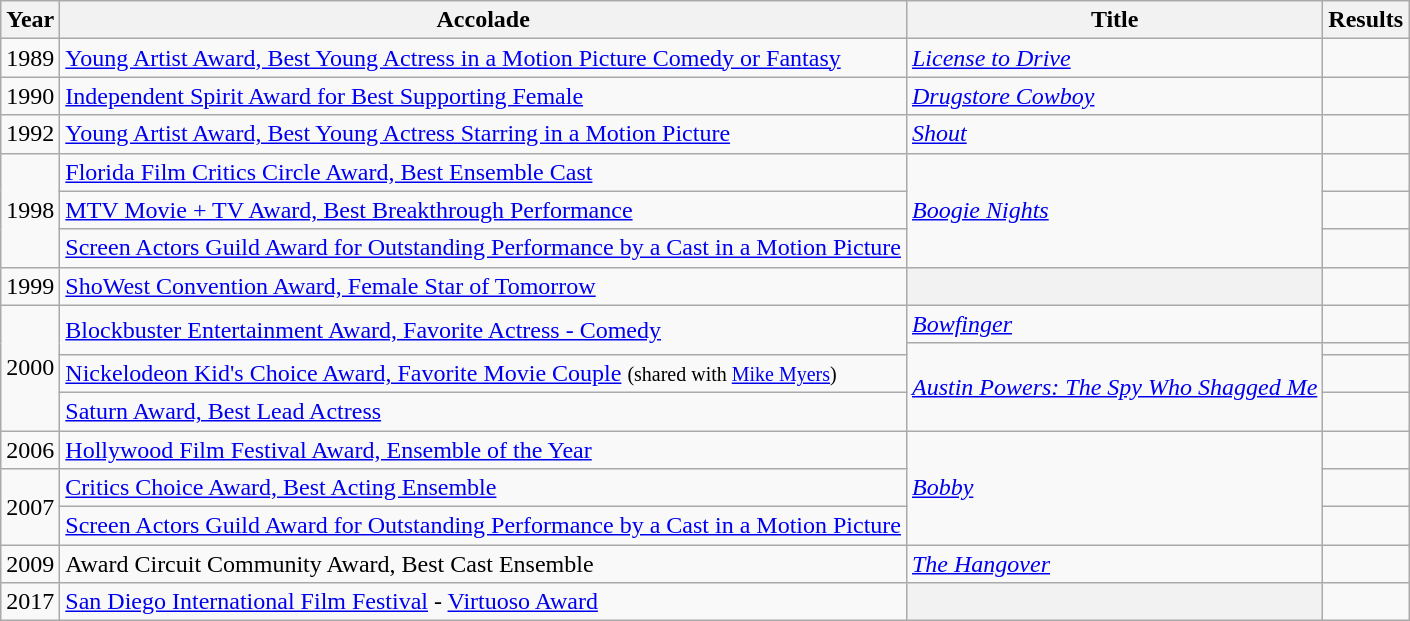<table class="wikitable">
<tr>
<th>Year</th>
<th>Accolade</th>
<th>Title</th>
<th>Results</th>
</tr>
<tr>
<td>1989</td>
<td><a href='#'>Young Artist Award, Best Young Actress in a Motion Picture Comedy or Fantasy</a></td>
<td><em><a href='#'>License to Drive</a></em></td>
<td></td>
</tr>
<tr>
<td>1990</td>
<td><a href='#'>Independent Spirit Award for Best Supporting Female</a></td>
<td><em><a href='#'>Drugstore Cowboy</a></em></td>
<td></td>
</tr>
<tr>
<td>1992</td>
<td><a href='#'>Young Artist Award, Best Young Actress Starring in a Motion Picture</a></td>
<td><em><a href='#'>Shout</a></em></td>
<td></td>
</tr>
<tr>
<td rowspan="3">1998</td>
<td><a href='#'>Florida Film Critics Circle Award, Best Ensemble Cast</a></td>
<td rowspan="3"><em><a href='#'>Boogie Nights</a></em></td>
<td></td>
</tr>
<tr>
<td><a href='#'>MTV Movie + TV Award, Best Breakthrough Performance</a></td>
<td></td>
</tr>
<tr>
<td><a href='#'>Screen Actors Guild Award for Outstanding Performance by a Cast in a Motion Picture</a></td>
<td></td>
</tr>
<tr>
<td>1999</td>
<td><a href='#'>ShoWest Convention Award, Female Star of Tomorrow</a></td>
<th></th>
<td></td>
</tr>
<tr>
<td rowspan="4">2000</td>
<td rowspan="2"><a href='#'>Blockbuster Entertainment Award, Favorite Actress - Comedy</a></td>
<td><em><a href='#'>Bowfinger</a></em></td>
<td></td>
</tr>
<tr>
<td rowspan="3"><em><a href='#'>Austin Powers: The Spy Who Shagged Me</a></em></td>
<td></td>
</tr>
<tr>
<td><a href='#'>Nickelodeon Kid's Choice Award, Favorite Movie Couple</a> <small>(shared with <a href='#'>Mike Myers</a>)</small></td>
<td></td>
</tr>
<tr>
<td><a href='#'>Saturn Award, Best Lead Actress</a></td>
<td></td>
</tr>
<tr>
<td>2006</td>
<td><a href='#'>Hollywood Film Festival Award, Ensemble of the Year</a></td>
<td rowspan="3"><em><a href='#'>Bobby</a></em></td>
<td></td>
</tr>
<tr>
<td rowspan="2">2007</td>
<td><a href='#'>Critics Choice Award, Best Acting Ensemble</a></td>
<td></td>
</tr>
<tr>
<td><a href='#'>Screen Actors Guild Award for Outstanding Performance by a Cast in a Motion Picture</a></td>
<td></td>
</tr>
<tr>
<td>2009</td>
<td>Award Circuit Community Award, Best Cast Ensemble</td>
<td><em><a href='#'>The Hangover</a></em></td>
<td></td>
</tr>
<tr>
<td>2017</td>
<td><a href='#'>San Diego International Film Festival</a> - <a href='#'>Virtuoso Award</a></td>
<th></th>
<td></td>
</tr>
</table>
